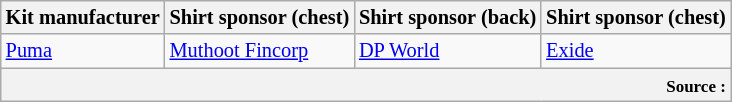<table class="wikitable"  style="font-size:85%;">
<tr>
<th>Kit manufacturer</th>
<th>Shirt sponsor (chest)</th>
<th>Shirt sponsor (back)</th>
<th>Shirt sponsor (chest)</th>
</tr>
<tr>
<td><a href='#'>Puma</a></td>
<td><a href='#'>Muthoot Fincorp</a></td>
<td><a href='#'>DP World</a></td>
<td><a href='#'>Exide</a></td>
</tr>
<tr>
<th colspan="4" style="text-align:right;"><small> Source : </small></th>
</tr>
</table>
